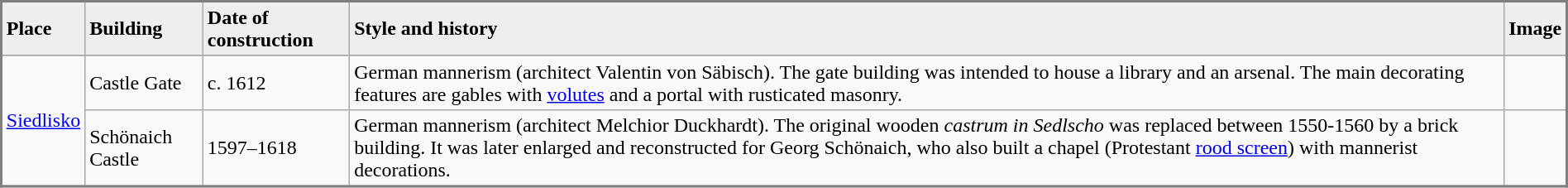<table class="wikitable" style="border: 2px solid gray; border-collapse: collapse;" width="100%">
<tr>
<td bgcolor="#EEEEEE"><strong>Place</strong></td>
<td bgcolor="#EEEEEE"><strong>Building</strong></td>
<td bgcolor="#EEEEEE"><strong>Date of construction</strong></td>
<td bgcolor="#EEEEEE"><strong>Style and history</strong></td>
<td bgcolor="#EEEEEE"><strong>Image</strong></td>
</tr>
<tr>
</tr>
<tr>
<td rowspan=2><a href='#'>Siedlisko</a></td>
<td>Castle Gate</td>
<td>c. 1612</td>
<td>German mannerism (architect Valentin von Säbisch). The gate building was intended to house a library and an arsenal. The main decorating features are gables with <a href='#'>volutes</a> and a portal with rusticated masonry.</td>
<td></td>
</tr>
<tr>
<td>Schönaich Castle</td>
<td>1597–1618</td>
<td>German mannerism (architect Melchior Duckhardt). The original wooden <em>castrum in Sedlscho</em> was replaced between 1550-1560 by a brick building. It was later enlarged and reconstructed for Georg Schönaich, who also built a chapel (Protestant <a href='#'>rood screen</a>) with mannerist decorations.</td>
<td></td>
</tr>
<tr>
</tr>
</table>
